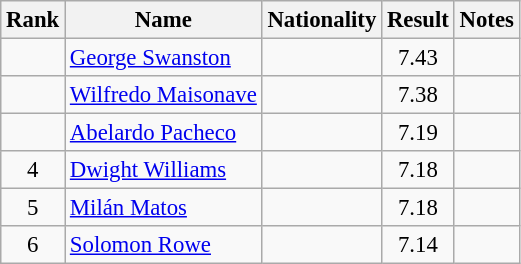<table class="wikitable sortable" style="text-align:center;font-size:95%">
<tr>
<th>Rank</th>
<th>Name</th>
<th>Nationality</th>
<th>Result</th>
<th>Notes</th>
</tr>
<tr>
<td></td>
<td align=left><a href='#'>George Swanston</a></td>
<td align=left></td>
<td>7.43</td>
<td></td>
</tr>
<tr>
<td></td>
<td align=left><a href='#'>Wilfredo Maisonave</a></td>
<td align=left></td>
<td>7.38</td>
<td></td>
</tr>
<tr>
<td></td>
<td align=left><a href='#'>Abelardo Pacheco</a></td>
<td align=left></td>
<td>7.19</td>
<td></td>
</tr>
<tr>
<td>4</td>
<td align=left><a href='#'>Dwight Williams</a></td>
<td align=left></td>
<td>7.18</td>
<td></td>
</tr>
<tr>
<td>5</td>
<td align=left><a href='#'>Milán Matos</a></td>
<td align=left></td>
<td>7.18</td>
<td></td>
</tr>
<tr>
<td>6</td>
<td align=left><a href='#'>Solomon Rowe</a></td>
<td align=left></td>
<td>7.14</td>
<td></td>
</tr>
</table>
